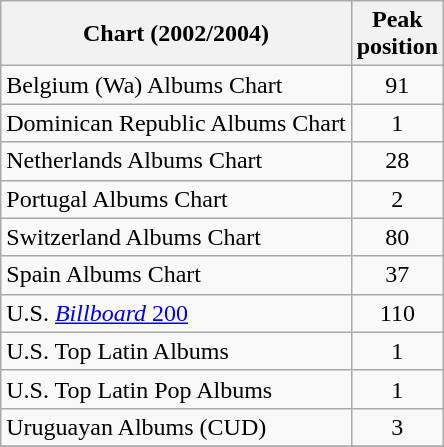<table class="wikitable">
<tr>
<th align="left">Chart (2002/2004)</th>
<th align="left">Peak<br>position</th>
</tr>
<tr>
<td align="left">Belgium (Wa) Albums Chart</td>
<td align="center">91</td>
</tr>
<tr>
<td align="left">Dominican Republic Albums Chart</td>
<td align="center">1</td>
</tr>
<tr>
<td align="left">Netherlands Albums Chart</td>
<td align="center">28</td>
</tr>
<tr>
<td align="left">Portugal Albums Chart</td>
<td align="center">2</td>
</tr>
<tr>
<td align="left">Switzerland Albums Chart</td>
<td align="center">80</td>
</tr>
<tr>
<td align="left">Spain Albums Chart</td>
<td align="center">37</td>
</tr>
<tr>
<td align="left">U.S. <a href='#'><em>Billboard</em> 200</a></td>
<td align="center">110</td>
</tr>
<tr>
<td align="left">U.S. Top Latin Albums</td>
<td align="center">1</td>
</tr>
<tr>
<td align="left">U.S. Top Latin Pop Albums</td>
<td align="center">1</td>
</tr>
<tr>
<td align="left">Uruguayan Albums (CUD)</td>
<td align="center">3</td>
</tr>
<tr>
</tr>
</table>
